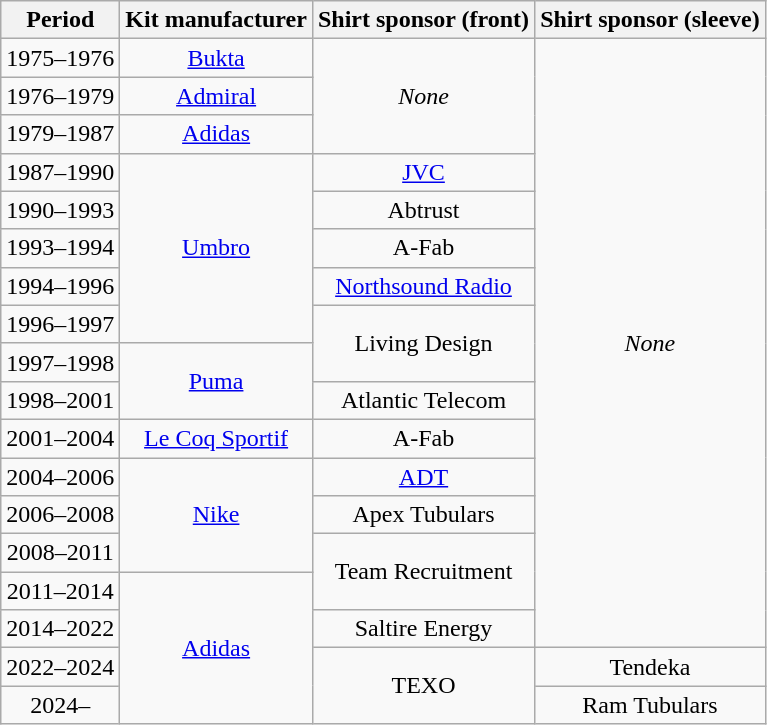<table class="wikitable" style="text-align: center">
<tr>
<th>Period</th>
<th>Kit manufacturer</th>
<th>Shirt sponsor (front)</th>
<th>Shirt sponsor (sleeve)</th>
</tr>
<tr>
<td>1975–1976</td>
<td><a href='#'>Bukta</a></td>
<td rowspan=3><em>None</em></td>
<td rowspan=16><em>None</em></td>
</tr>
<tr>
<td>1976–1979</td>
<td><a href='#'>Admiral</a></td>
</tr>
<tr>
<td>1979–1987</td>
<td><a href='#'>Adidas</a></td>
</tr>
<tr>
<td>1987–1990</td>
<td rowspan=5><a href='#'>Umbro</a></td>
<td><a href='#'>JVC</a></td>
</tr>
<tr>
<td>1990–1993</td>
<td>Abtrust</td>
</tr>
<tr>
<td>1993–1994</td>
<td>A-Fab</td>
</tr>
<tr>
<td>1994–1996</td>
<td><a href='#'>Northsound Radio</a></td>
</tr>
<tr>
<td>1996–1997</td>
<td rowspan=2>Living Design</td>
</tr>
<tr>
<td>1997–1998</td>
<td rowspan=2><a href='#'>Puma</a></td>
</tr>
<tr>
<td>1998–2001</td>
<td>Atlantic Telecom</td>
</tr>
<tr>
<td>2001–2004</td>
<td><a href='#'>Le Coq Sportif</a></td>
<td>A-Fab</td>
</tr>
<tr>
<td>2004–2006</td>
<td rowspan=3><a href='#'>Nike</a></td>
<td><a href='#'>ADT</a></td>
</tr>
<tr>
<td>2006–2008</td>
<td>Apex Tubulars</td>
</tr>
<tr>
<td>2008–2011</td>
<td rowspan=2>Team Recruitment</td>
</tr>
<tr>
<td>2011–2014</td>
<td rowspan=4><a href='#'>Adidas</a></td>
</tr>
<tr>
<td>2014–2022</td>
<td>Saltire Energy</td>
</tr>
<tr>
<td>2022–2024</td>
<td rowspan=2>TEXO</td>
<td>Tendeka</td>
</tr>
<tr>
<td>2024–</td>
<td>Ram Tubulars</td>
</tr>
</table>
